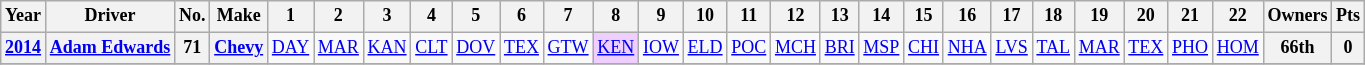<table class="wikitable" style="text-align:center; font-size:75%">
<tr>
<th>Year</th>
<th>Driver</th>
<th>No.</th>
<th>Make</th>
<th>1</th>
<th>2</th>
<th>3</th>
<th>4</th>
<th>5</th>
<th>6</th>
<th>7</th>
<th>8</th>
<th>9</th>
<th>10</th>
<th>11</th>
<th>12</th>
<th>13</th>
<th>14</th>
<th>15</th>
<th>16</th>
<th>17</th>
<th>18</th>
<th>19</th>
<th>20</th>
<th>21</th>
<th>22</th>
<th>Owners</th>
<th>Pts</th>
</tr>
<tr>
<th><a href='#'>2014</a></th>
<th><a href='#'>Adam Edwards</a></th>
<th>71</th>
<th><a href='#'>Chevy</a></th>
<td><a href='#'>DAY</a></td>
<td><a href='#'>MAR</a></td>
<td><a href='#'>KAN</a></td>
<td><a href='#'>CLT</a></td>
<td><a href='#'>DOV</a></td>
<td><a href='#'>TEX</a></td>
<td><a href='#'>GTW</a></td>
<td style="background:#EFCFFF;"><a href='#'>KEN</a><br></td>
<td><a href='#'>IOW</a></td>
<td><a href='#'>ELD</a></td>
<td><a href='#'>POC</a></td>
<td><a href='#'>MCH</a></td>
<td><a href='#'>BRI</a></td>
<td><a href='#'>MSP</a></td>
<td><a href='#'>CHI</a></td>
<td><a href='#'>NHA</a></td>
<td><a href='#'>LVS</a></td>
<td><a href='#'>TAL</a></td>
<td><a href='#'>MAR</a></td>
<td><a href='#'>TEX</a></td>
<td><a href='#'>PHO</a></td>
<td><a href='#'>HOM</a></td>
<th>66th</th>
<th>0</th>
</tr>
<tr>
</tr>
</table>
